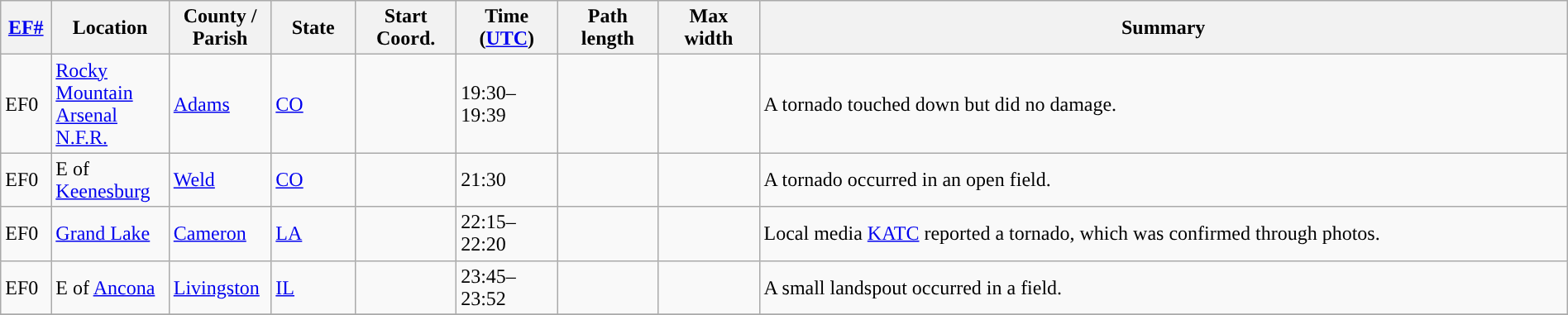<table class="wikitable sortable" style="width:100%;">
<tr>
<th scope="col"  style="width:3%; text-align:center;"><a href='#'>EF#</a></th>
<th scope="col"  style="width:7%; text-align:center;" class="unsortable">Location</th>
<th scope="col"  style="width:6%; text-align:center;" class="unsortable">County / Parish</th>
<th scope="col"  style="width:5%; text-align:center;">State</th>
<th scope="col"  style="width:6%; text-align:center;">Start Coord.</th>
<th scope="col"  style="width:6%; text-align:center;">Time (<a href='#'>UTC</a>)</th>
<th scope="col"  style="width:6%; text-align:center;">Path length</th>
<th scope="col"  style="width:6%; text-align:center;">Max width</th>
<th scope="col" class="unsortable" style="width:48%; text-align:center;">Summary</th>
</tr>
<tr>
<td>EF0</td>
<td><a href='#'>Rocky Mountain Arsenal N.F.R.</a></td>
<td><a href='#'>Adams</a></td>
<td><a href='#'>CO</a></td>
<td></td>
<td>19:30–19:39</td>
<td></td>
<td></td>
<td>A tornado touched down but did no damage.</td>
</tr>
<tr>
<td>EF0</td>
<td>E of <a href='#'>Keenesburg</a></td>
<td><a href='#'>Weld</a></td>
<td><a href='#'>CO</a></td>
<td></td>
<td>21:30</td>
<td></td>
<td></td>
<td>A tornado occurred in an open field.</td>
</tr>
<tr>
<td>EF0</td>
<td><a href='#'>Grand Lake</a></td>
<td><a href='#'>Cameron</a></td>
<td><a href='#'>LA</a></td>
<td></td>
<td>22:15–22:20</td>
<td></td>
<td></td>
<td>Local media <a href='#'>KATC</a> reported a tornado, which was confirmed through photos.</td>
</tr>
<tr>
<td>EF0</td>
<td>E of <a href='#'>Ancona</a></td>
<td><a href='#'>Livingston</a></td>
<td><a href='#'>IL</a></td>
<td></td>
<td>23:45–23:52</td>
<td></td>
<td></td>
<td>A small landspout occurred in a field.</td>
</tr>
<tr>
</tr>
</table>
